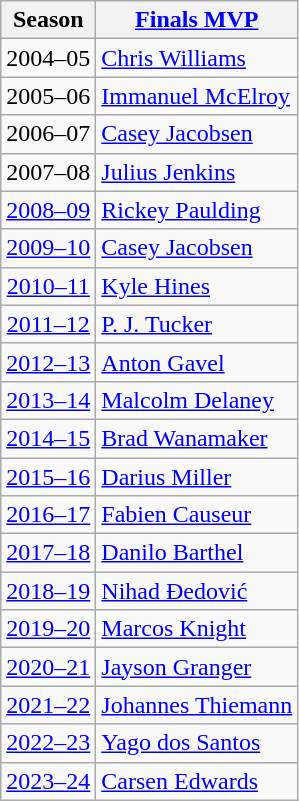<table class="wikitable">
<tr>
<th>Season</th>
<th><a href='#'>Finals MVP</a></th>
</tr>
<tr>
<td align="center">2004–05</td>
<td> <a href='#'>Chris Williams</a></td>
</tr>
<tr>
<td align="center">2005–06</td>
<td> <a href='#'>Immanuel McElroy</a></td>
</tr>
<tr>
<td align="center">2006–07</td>
<td> <a href='#'>Casey Jacobsen</a></td>
</tr>
<tr>
<td align="center">2007–08</td>
<td> <a href='#'>Julius Jenkins</a></td>
</tr>
<tr>
<td align="center"><a href='#'>2008–09</a></td>
<td> <a href='#'>Rickey Paulding</a></td>
</tr>
<tr>
<td align="center"><a href='#'>2009–10</a></td>
<td> <a href='#'>Casey Jacobsen</a></td>
</tr>
<tr>
<td align="center"><a href='#'>2010–11</a></td>
<td> <a href='#'>Kyle Hines</a></td>
</tr>
<tr>
<td align="center"><a href='#'>2011–12</a></td>
<td> <a href='#'>P. J. Tucker</a></td>
</tr>
<tr>
<td align="center"><a href='#'>2012–13</a></td>
<td> <a href='#'>Anton Gavel</a></td>
</tr>
<tr>
<td align="center"><a href='#'>2013–14</a></td>
<td> <a href='#'>Malcolm Delaney</a></td>
</tr>
<tr>
<td align="center"><a href='#'>2014–15</a></td>
<td> <a href='#'>Brad Wanamaker</a></td>
</tr>
<tr>
<td align="center"><a href='#'>2015–16</a></td>
<td> <a href='#'>Darius Miller</a></td>
</tr>
<tr>
<td align="center"><a href='#'>2016–17</a></td>
<td> <a href='#'>Fabien Causeur</a></td>
</tr>
<tr>
<td align="center"><a href='#'>2017–18</a></td>
<td> <a href='#'>Danilo Barthel</a></td>
</tr>
<tr>
<td align="center"><a href='#'>2018–19</a></td>
<td> <a href='#'>Nihad Đedović</a></td>
</tr>
<tr>
<td align="center"><a href='#'>2019–20</a></td>
<td> <a href='#'>Marcos Knight</a></td>
</tr>
<tr>
<td align="center"><a href='#'>2020–21</a></td>
<td> <a href='#'>Jayson Granger</a></td>
</tr>
<tr>
<td align="center"><a href='#'>2021–22</a></td>
<td> <a href='#'>Johannes Thiemann</a></td>
</tr>
<tr>
<td align="center"><a href='#'>2022–23</a></td>
<td> <a href='#'>Yago dos Santos</a></td>
</tr>
<tr>
<td align="center"><a href='#'>2023–24</a></td>
<td> <a href='#'>Carsen Edwards</a></td>
</tr>
</table>
